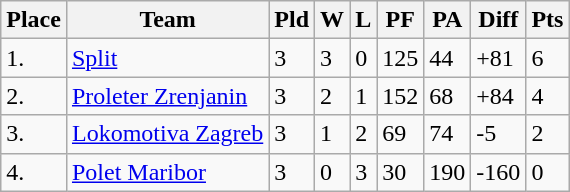<table class="wikitable">
<tr>
<th>Place</th>
<th>Team</th>
<th>Pld</th>
<th>W</th>
<th>L</th>
<th>PF</th>
<th>PA</th>
<th>Diff</th>
<th>Pts</th>
</tr>
<tr>
<td>1.</td>
<td><a href='#'>Split</a></td>
<td>3</td>
<td>3</td>
<td>0</td>
<td>125</td>
<td>44</td>
<td>+81</td>
<td>6</td>
</tr>
<tr>
<td>2.</td>
<td><a href='#'>Proleter Zrenjanin</a></td>
<td>3</td>
<td>2</td>
<td>1</td>
<td>152</td>
<td>68</td>
<td>+84</td>
<td>4</td>
</tr>
<tr>
<td>3.</td>
<td><a href='#'>Lokomotiva Zagreb</a></td>
<td>3</td>
<td>1</td>
<td>2</td>
<td>69</td>
<td>74</td>
<td>-5</td>
<td>2</td>
</tr>
<tr>
<td>4.</td>
<td><a href='#'>Polet Maribor</a></td>
<td>3</td>
<td>0</td>
<td>3</td>
<td>30</td>
<td>190</td>
<td>-160</td>
<td>0</td>
</tr>
</table>
